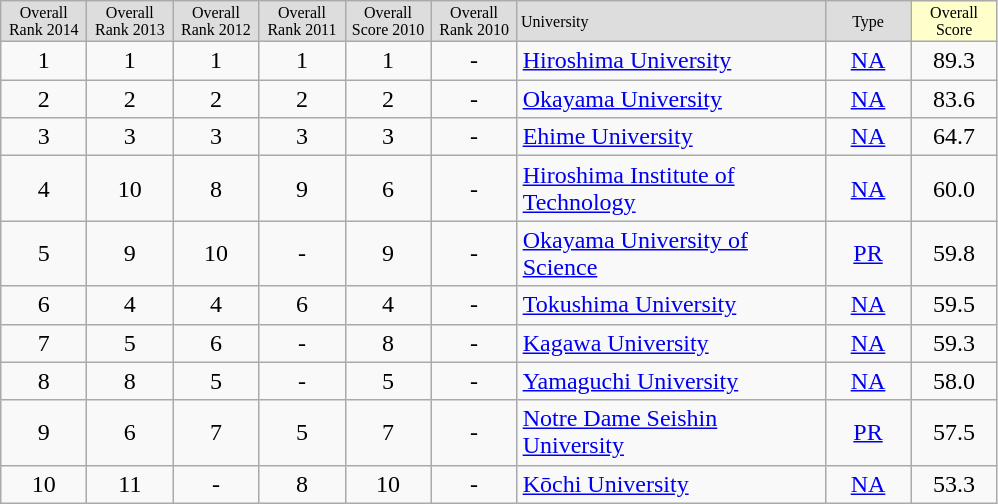<table class="wikitable sortable">
<tr style="background:#efefef;">
<td style="font-size:8pt; width:50px; text-align:center; background:#ddd;">Overall Rank 2014</td>
<td style="font-size:8pt; width:50px; text-align:center; background:#ddd;">Overall Rank 2013</td>
<td style="font-size:8pt; width:50px; text-align:center; background:#ddd;">Overall Rank 2012</td>
<td style="font-size:8pt; width:50px; text-align:center; background:#ddd;">Overall Rank 2011</td>
<td style="font-size:8pt; width:50px; text-align:center; background:#ddd;">Overall Score 2010</td>
<td style="font-size:8pt; width:50px; text-align:center; background:#ddd;">Overall Rank 2010</td>
<td style="font-size:8pt; width:200px; text-align:left; background:#ddd;">University</td>
<td style="font-size:8pt; width:50px; text-align:center; background:#ddd;">Type</td>
<td style="font-size:8pt; width:50px; text-align:center; background:#ffc;">Overall Score</td>
</tr>
<tr>
<td style="width:50px; text-align:center;">1</td>
<td style="width:50px; text-align:center;">1</td>
<td style="width:50px; text-align:center;">1</td>
<td style="width:50px; text-align:center;">1</td>
<td style="width:50px; text-align:center;">1</td>
<td style="width:50px; text-align:center;">-</td>
<td style="width:50px;  text-align:left;"><a href='#'>Hiroshima University</a></td>
<td style="width:50px; text-align:center;"><a href='#'>NA</a></td>
<td style="width:50px; text-align:center;">89.3</td>
</tr>
<tr>
<td style="width:50px; text-align:center;">2</td>
<td style="width:50px; text-align:center;">2</td>
<td style="width:50px; text-align:center;">2</td>
<td style="width:50px; text-align:center;">2</td>
<td style="width:50px; text-align:center;">2</td>
<td style="width:50px; text-align:center;">-</td>
<td style="width:50px;  text-align:left;"><a href='#'>Okayama University</a></td>
<td style="width:50px; text-align:center;"><a href='#'>NA</a></td>
<td style="width:50px; text-align:center;">83.6</td>
</tr>
<tr>
<td style="width:50px; text-align:center;">3</td>
<td style="width:50px; text-align:center;">3</td>
<td style="width:50px; text-align:center;">3</td>
<td style="width:50px; text-align:center;">3</td>
<td style="width:50px; text-align:center;">3</td>
<td style="width:50px; text-align:center;">-</td>
<td style="width:50px;  text-align:left;"><a href='#'>Ehime University</a></td>
<td style="width:50px; text-align:center;"><a href='#'>NA</a></td>
<td style="width:50px; text-align:center;">64.7</td>
</tr>
<tr>
<td style="width:50px; text-align:center;">4</td>
<td style="width:50px; text-align:center;">10</td>
<td style="width:50px; text-align:center;">8</td>
<td style="width:50px; text-align:center;">9</td>
<td style="width:50px; text-align:center;">6</td>
<td style="width:50px; text-align:center;">-</td>
<td style="width:50px;  text-align:left;"><a href='#'>Hiroshima Institute of Technology</a></td>
<td style="width:50px; text-align:center;"><a href='#'>NA</a></td>
<td style="width:50px; text-align:center;">60.0</td>
</tr>
<tr>
<td style="width:50px; text-align:center;">5</td>
<td style="width:50px; text-align:center;">9</td>
<td style="width:50px; text-align:center;">10</td>
<td style="width:50px; text-align:center;">-</td>
<td style="width:50px; text-align:center;">9</td>
<td style="width:50px; text-align:center;">-</td>
<td style="width:50px;  text-align:left;"><a href='#'>Okayama University of Science</a></td>
<td style="width:50px; text-align:center;"><a href='#'>PR</a></td>
<td style="width:50px; text-align:center;">59.8</td>
</tr>
<tr>
<td style="width:50px; text-align:center;">6</td>
<td style="width:50px; text-align:center;">4</td>
<td style="width:50px; text-align:center;">4</td>
<td style="width:50px; text-align:center;">6</td>
<td style="width:50px; text-align:center;">4</td>
<td style="width:50px; text-align:center;">-</td>
<td style="width:50px;  text-align:left;"><a href='#'>Tokushima University</a></td>
<td style="width:50px; text-align:center;"><a href='#'>NA</a></td>
<td style="width:50px; text-align:center;">59.5</td>
</tr>
<tr>
<td style="width:50px; text-align:center;">7</td>
<td style="width:50px; text-align:center;">5</td>
<td style="width:50px; text-align:center;">6</td>
<td style="width:50px; text-align:center;">-</td>
<td style="width:50px; text-align:center;">8</td>
<td style="width:50px; text-align:center;">-</td>
<td style="width:50px;  text-align:left;"><a href='#'>Kagawa University</a></td>
<td style="width:50px; text-align:center;"><a href='#'>NA</a></td>
<td style="width:50px; text-align:center;">59.3</td>
</tr>
<tr>
<td style="width:50px; text-align:center;">8</td>
<td style="width:50px; text-align:center;">8</td>
<td style="width:50px; text-align:center;">5</td>
<td style="width:50px; text-align:center;">-</td>
<td style="width:50px; text-align:center;">5</td>
<td style="width:50px; text-align:center;">-</td>
<td style="width:50px;  text-align:left;"><a href='#'>Yamaguchi University</a></td>
<td style="width:50px; text-align:center;"><a href='#'>NA</a></td>
<td style="width:50px; text-align:center;">58.0</td>
</tr>
<tr>
<td style="width:50px; text-align:center;">9</td>
<td style="width:50px; text-align:center;">6</td>
<td style="width:50px; text-align:center;">7</td>
<td style="width:50px; text-align:center;">5</td>
<td style="width:50px; text-align:center;">7</td>
<td style="width:50px; text-align:center;">-</td>
<td style="width:50px;  text-align:left;"><a href='#'>Notre Dame Seishin University</a></td>
<td style="width:50px; text-align:center;"><a href='#'>PR</a></td>
<td style="width:50px; text-align:center;">57.5</td>
</tr>
<tr>
<td style="width:50px; text-align:center;">10</td>
<td style="width:50px; text-align:center;">11</td>
<td style="width:50px; text-align:center;">-</td>
<td style="width:50px; text-align:center;">8</td>
<td style="width:50px; text-align:center;">10</td>
<td style="width:50px; text-align:center;">-</td>
<td style="width:50px;  text-align:left;"><a href='#'>Kōchi University</a></td>
<td style="width:50px; text-align:center;"><a href='#'>NA</a></td>
<td style="width:50px; text-align:center;">53.3</td>
</tr>
</table>
